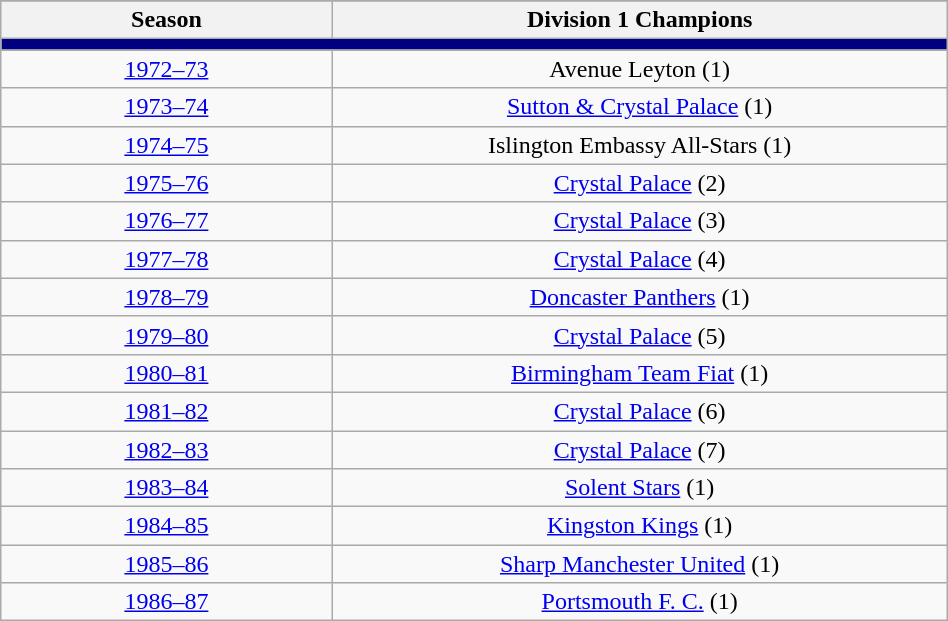<table class="wikitable" style="text-align:center;font-size:100%;width: 50%">
<tr bgcolor="#efefef">
</tr>
<tr>
<th width=35%>Season</th>
<th width=65%>Division 1 Champions</th>
</tr>
<tr>
<td colspan="7" align=center bgcolor="navy"></td>
</tr>
<tr>
<td><a href='#'>1972–73</a></td>
<td>Avenue Leyton (1)</td>
</tr>
<tr>
<td><a href='#'>1973–74</a></td>
<td><a href='#'>Sutton & Crystal Palace</a> (1)</td>
</tr>
<tr>
<td><a href='#'>1974–75</a></td>
<td>Islington Embassy All-Stars (1)</td>
</tr>
<tr>
<td><a href='#'>1975–76</a></td>
<td><a href='#'>Crystal Palace</a> (2)</td>
</tr>
<tr>
<td><a href='#'>1976–77</a></td>
<td><a href='#'>Crystal Palace</a> (3)</td>
</tr>
<tr>
<td><a href='#'>1977–78</a></td>
<td><a href='#'>Crystal Palace</a> (4)</td>
</tr>
<tr>
<td><a href='#'>1978–79</a></td>
<td><a href='#'>Doncaster Panthers</a> (1)</td>
</tr>
<tr>
<td><a href='#'>1979–80</a></td>
<td><a href='#'>Crystal Palace</a> (5)</td>
</tr>
<tr>
<td><a href='#'>1980–81</a></td>
<td><a href='#'>Birmingham Team Fiat</a> (1)</td>
</tr>
<tr>
<td><a href='#'>1981–82</a></td>
<td><a href='#'>Crystal Palace</a> (6)</td>
</tr>
<tr>
<td><a href='#'>1982–83</a></td>
<td><a href='#'>Crystal Palace</a> (7)</td>
</tr>
<tr>
<td><a href='#'>1983–84</a></td>
<td><a href='#'>Solent Stars</a> (1)</td>
</tr>
<tr>
<td><a href='#'>1984–85</a></td>
<td><a href='#'>Kingston Kings</a> (1)</td>
</tr>
<tr>
<td><a href='#'>1985–86</a></td>
<td><a href='#'>Sharp Manchester United</a> (1)</td>
</tr>
<tr>
<td><a href='#'>1986–87</a></td>
<td><a href='#'>Portsmouth F. C.</a> (1)</td>
</tr>
</table>
